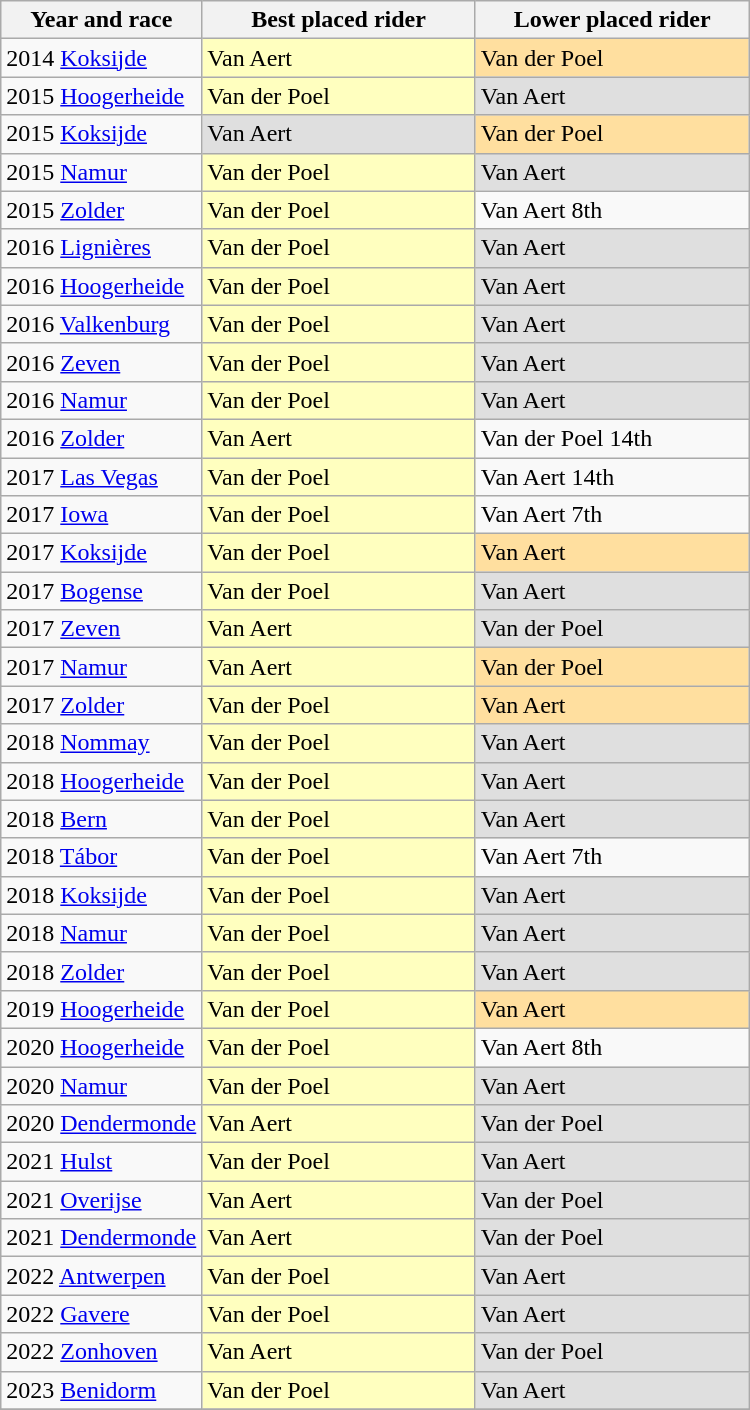<table class=wikitable>
<tr>
<th>Year and race</th>
<th width=175>Best placed rider</th>
<th width=175>Lower placed rider</th>
</tr>
<tr>
<td>2014 <a href='#'>Koksijde</a></td>
<td bgcolor="ffffbf"> Van Aert</td>
<td bgcolor="ffdf9f"> Van der Poel</td>
</tr>
<tr>
<td>2015 <a href='#'>Hoogerheide</a></td>
<td bgcolor="ffffbf"> Van der Poel</td>
<td bgcolor="dfdfdf"> Van Aert</td>
</tr>
<tr>
<td>2015 <a href='#'>Koksijde</a></td>
<td bgcolor="dfdfdf"> Van Aert</td>
<td bgcolor="ffdf9f"> Van der Poel</td>
</tr>
<tr>
<td>2015 <a href='#'>Namur</a></td>
<td bgcolor="ffffbf"> Van der Poel</td>
<td bgcolor="dfdfdf"> Van Aert</td>
</tr>
<tr>
<td>2015 <a href='#'>Zolder</a></td>
<td bgcolor="ffffbf"> Van der Poel</td>
<td> Van Aert 8th</td>
</tr>
<tr>
<td>2016 <a href='#'>Lignières</a></td>
<td bgcolor="ffffbf"> Van der Poel</td>
<td bgcolor="dfdfdf"> Van Aert</td>
</tr>
<tr>
<td>2016 <a href='#'>Hoogerheide</a></td>
<td bgcolor="ffffbf"> Van der Poel</td>
<td bgcolor="dfdfdf"> Van Aert</td>
</tr>
<tr>
<td>2016 <a href='#'>Valkenburg</a></td>
<td bgcolor="ffffbf"> Van der Poel</td>
<td bgcolor="dfdfdf"> Van Aert</td>
</tr>
<tr>
<td>2016 <a href='#'>Zeven</a></td>
<td bgcolor="ffffbf"> Van der Poel</td>
<td bgcolor="dfdfdf"> Van Aert</td>
</tr>
<tr>
<td>2016 <a href='#'>Namur</a></td>
<td bgcolor="ffffbf"> Van der Poel</td>
<td bgcolor="dfdfdf"> Van Aert</td>
</tr>
<tr>
<td>2016 <a href='#'>Zolder</a></td>
<td bgcolor="ffffbf"> Van Aert</td>
<td> Van der Poel 14th</td>
</tr>
<tr>
<td>2017 <a href='#'>Las Vegas</a></td>
<td bgcolor="ffffbf"> Van der Poel</td>
<td> Van Aert 14th</td>
</tr>
<tr>
<td>2017 <a href='#'>Iowa</a></td>
<td bgcolor="ffffbf"> Van der Poel</td>
<td> Van Aert 7th</td>
</tr>
<tr>
<td>2017 <a href='#'>Koksijde</a></td>
<td bgcolor="ffffbf"> Van der Poel</td>
<td bgcolor="ffdf9f"> Van Aert</td>
</tr>
<tr>
<td>2017 <a href='#'>Bogense</a></td>
<td bgcolor="ffffbf"> Van der Poel</td>
<td bgcolor="dfdfdf"> Van Aert</td>
</tr>
<tr>
<td>2017 <a href='#'>Zeven</a></td>
<td bgcolor="ffffbf"> Van Aert</td>
<td bgcolor="dfdfdf"> Van der Poel</td>
</tr>
<tr>
<td>2017 <a href='#'>Namur</a></td>
<td bgcolor="ffffbf"> Van Aert</td>
<td bgcolor="ffdf9f"> Van der Poel</td>
</tr>
<tr>
<td>2017 <a href='#'>Zolder</a></td>
<td bgcolor="ffffbf"> Van der Poel</td>
<td bgcolor="ffdf9f"> Van Aert</td>
</tr>
<tr>
<td>2018 <a href='#'>Nommay</a></td>
<td bgcolor="ffffbf"> Van der Poel</td>
<td bgcolor="dfdfdf"> Van Aert</td>
</tr>
<tr>
<td>2018 <a href='#'>Hoogerheide</a></td>
<td bgcolor="ffffbf"> Van der Poel</td>
<td bgcolor="dfdfdf"> Van Aert</td>
</tr>
<tr>
<td>2018 <a href='#'>Bern</a></td>
<td bgcolor="#ffffbf"> Van der Poel</td>
<td bgcolor="dfdfdf"> Van Aert</td>
</tr>
<tr>
<td>2018 <a href='#'>Tábor</a></td>
<td bgcolor="ffffbf"> Van der Poel</td>
<td> Van Aert 7th</td>
</tr>
<tr>
<td>2018 <a href='#'>Koksijde</a></td>
<td bgcolor="ffffbf"> Van der Poel</td>
<td bgcolor="dfdfdf"> Van Aert</td>
</tr>
<tr>
<td>2018 <a href='#'>Namur</a></td>
<td bgcolor="ffffbf"> Van der Poel</td>
<td bgcolor="dfdfdf"> Van Aert</td>
</tr>
<tr>
<td>2018 <a href='#'>Zolder</a></td>
<td bgcolor="ffffbf"> Van der Poel</td>
<td bgcolor="dfdfdf"> Van Aert</td>
</tr>
<tr>
<td>2019 <a href='#'>Hoogerheide</a></td>
<td bgcolor="ffffbf"> Van der Poel</td>
<td bgcolor="ffdf9f"> Van Aert</td>
</tr>
<tr>
<td>2020 <a href='#'>Hoogerheide</a></td>
<td bgcolor="ffffbf"> Van der Poel</td>
<td> Van Aert 8th</td>
</tr>
<tr>
<td>2020 <a href='#'>Namur</a></td>
<td bgcolor="ffffbf"> Van der Poel</td>
<td bgcolor="dfdfdf"> Van Aert</td>
</tr>
<tr>
<td>2020 <a href='#'>Dendermonde</a></td>
<td bgcolor="ffffbf"> Van Aert</td>
<td bgcolor="dfdfdf"> Van der Poel</td>
</tr>
<tr>
<td>2021 <a href='#'>Hulst</a></td>
<td bgcolor="ffffbf"> Van der Poel</td>
<td bgcolor="dfdfdf"> Van Aert</td>
</tr>
<tr>
<td>2021 <a href='#'>Overijse</a></td>
<td bgcolor="ffffbf"> Van Aert</td>
<td bgcolor="dfdfdf"> Van der Poel</td>
</tr>
<tr>
<td>2021 <a href='#'>Dendermonde</a></td>
<td bgcolor="ffffbf"> Van Aert</td>
<td bgcolor="dfdfdf"> Van der Poel</td>
</tr>
<tr>
<td>2022 <a href='#'>Antwerpen</a></td>
<td bgcolor="ffffbf"> Van der Poel</td>
<td bgcolor="dfdfdf"> Van Aert</td>
</tr>
<tr>
<td>2022 <a href='#'>Gavere</a></td>
<td bgcolor="ffffbf"> Van der Poel</td>
<td bgcolor="dfdfdf"> Van Aert</td>
</tr>
<tr>
<td>2022 <a href='#'>Zonhoven</a></td>
<td bgcolor="ffffbf"> Van Aert</td>
<td bgcolor="dfdfdf"> Van der Poel</td>
</tr>
<tr>
<td>2023 <a href='#'>Benidorm</a></td>
<td bgcolor="ffffbf"> Van der Poel</td>
<td bgcolor="dfdfdf"> Van Aert</td>
</tr>
<tr>
</tr>
</table>
